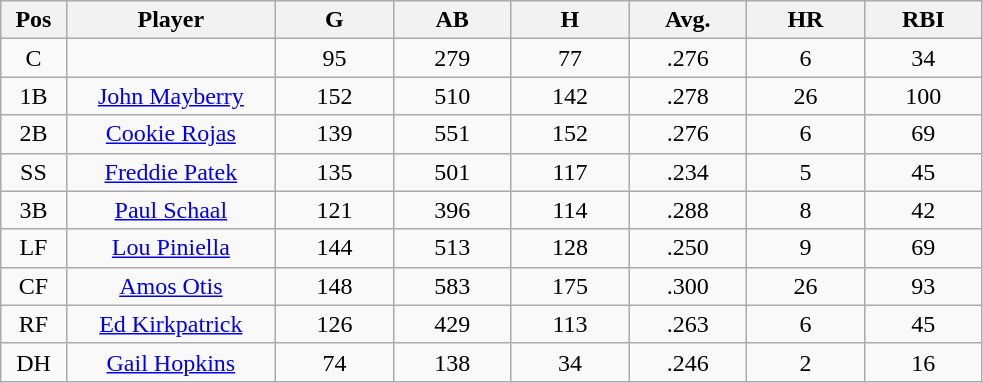<table class="wikitable sortable">
<tr>
<th bgcolor="#DDDDFF" width="5%">Pos</th>
<th bgcolor="#DDDDFF" width="16%">Player</th>
<th bgcolor="#DDDDFF" width="9%">G</th>
<th bgcolor="#DDDDFF" width="9%">AB</th>
<th bgcolor="#DDDDFF" width="9%">H</th>
<th bgcolor="#DDDDFF" width="9%">Avg.</th>
<th bgcolor="#DDDDFF" width="9%">HR</th>
<th bgcolor="#DDDDFF" width="9%">RBI</th>
</tr>
<tr align="center">
<td>C</td>
<td></td>
<td>95</td>
<td>279</td>
<td>77</td>
<td>.276</td>
<td>6</td>
<td>34</td>
</tr>
<tr align="center">
<td>1B</td>
<td><a href='#'>John Mayberry</a></td>
<td>152</td>
<td>510</td>
<td>142</td>
<td>.278</td>
<td>26</td>
<td>100</td>
</tr>
<tr align=center>
<td>2B</td>
<td><a href='#'>Cookie Rojas</a></td>
<td>139</td>
<td>551</td>
<td>152</td>
<td>.276</td>
<td>6</td>
<td>69</td>
</tr>
<tr align=center>
<td>SS</td>
<td><a href='#'>Freddie Patek</a></td>
<td>135</td>
<td>501</td>
<td>117</td>
<td>.234</td>
<td>5</td>
<td>45</td>
</tr>
<tr align=center>
<td>3B</td>
<td><a href='#'>Paul Schaal</a></td>
<td>121</td>
<td>396</td>
<td>114</td>
<td>.288</td>
<td>8</td>
<td>42</td>
</tr>
<tr align=center>
<td>LF</td>
<td><a href='#'>Lou Piniella</a></td>
<td>144</td>
<td>513</td>
<td>128</td>
<td>.250</td>
<td>9</td>
<td>69</td>
</tr>
<tr align=center>
<td>CF</td>
<td><a href='#'>Amos Otis</a></td>
<td>148</td>
<td>583</td>
<td>175</td>
<td>.300</td>
<td>26</td>
<td>93</td>
</tr>
<tr align=center>
<td>RF</td>
<td><a href='#'>Ed Kirkpatrick</a></td>
<td>126</td>
<td>429</td>
<td>113</td>
<td>.263</td>
<td>6</td>
<td>45</td>
</tr>
<tr align=center>
<td>DH</td>
<td><a href='#'>Gail Hopkins</a></td>
<td>74</td>
<td>138</td>
<td>34</td>
<td>.246</td>
<td>2</td>
<td>16</td>
</tr>
</table>
